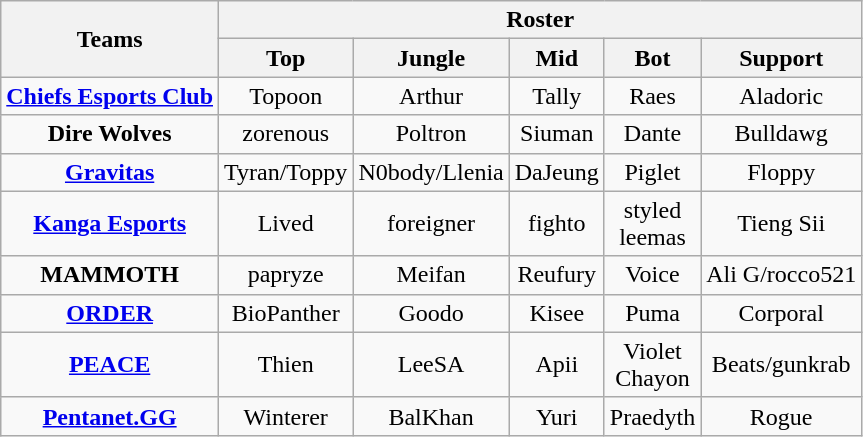<table class="wikitable sortable" style="text-align:center">
<tr>
<th rowspan="2">Teams</th>
<th colspan="5">Roster</th>
</tr>
<tr>
<th>Top</th>
<th>Jungle</th>
<th>Mid</th>
<th>Bot</th>
<th>Support</th>
</tr>
<tr>
<td><strong><a href='#'>Chiefs Esports Club</a></strong></td>
<td> Topoon</td>
<td> Arthur</td>
<td> Tally</td>
<td> Raes</td>
<td> Aladoric</td>
</tr>
<tr>
<td><strong>Dire Wolves</strong></td>
<td> zorenous</td>
<td> Poltron</td>
<td> Siuman</td>
<td> Dante</td>
<td> Bulldawg</td>
</tr>
<tr>
<td><strong><a href='#'>Gravitas</a></strong></td>
<td> Tyran/Toppy</td>
<td> N0body/Llenia</td>
<td> DaJeung</td>
<td> Piglet</td>
<td> Floppy</td>
</tr>
<tr>
<td><strong><a href='#'>Kanga Esports</a></strong></td>
<td> Lived</td>
<td> foreigner</td>
<td> fighto</td>
<td> styled <br> leemas</td>
<td> Tieng Sii</td>
</tr>
<tr>
<td><strong>MAMMOTH</strong></td>
<td> papryze</td>
<td> Meifan</td>
<td> Reufury</td>
<td> Voice</td>
<td> Ali G/rocco521</td>
</tr>
<tr>
<td><strong><a href='#'>ORDER</a></strong></td>
<td> BioPanther</td>
<td> Goodo</td>
<td> Kisee</td>
<td> Puma</td>
<td> Corporal</td>
</tr>
<tr>
<td><strong><a href='#'>PEACE</a></strong></td>
<td> Thien</td>
<td> LeeSA</td>
<td> Apii</td>
<td> Violet<br>Chayon</td>
<td> Beats/gunkrab</td>
</tr>
<tr>
<td><strong><a href='#'>Pentanet.GG</a></strong></td>
<td> Winterer</td>
<td> BalKhan</td>
<td> Yuri</td>
<td> Praedyth</td>
<td> Rogue</td>
</tr>
</table>
